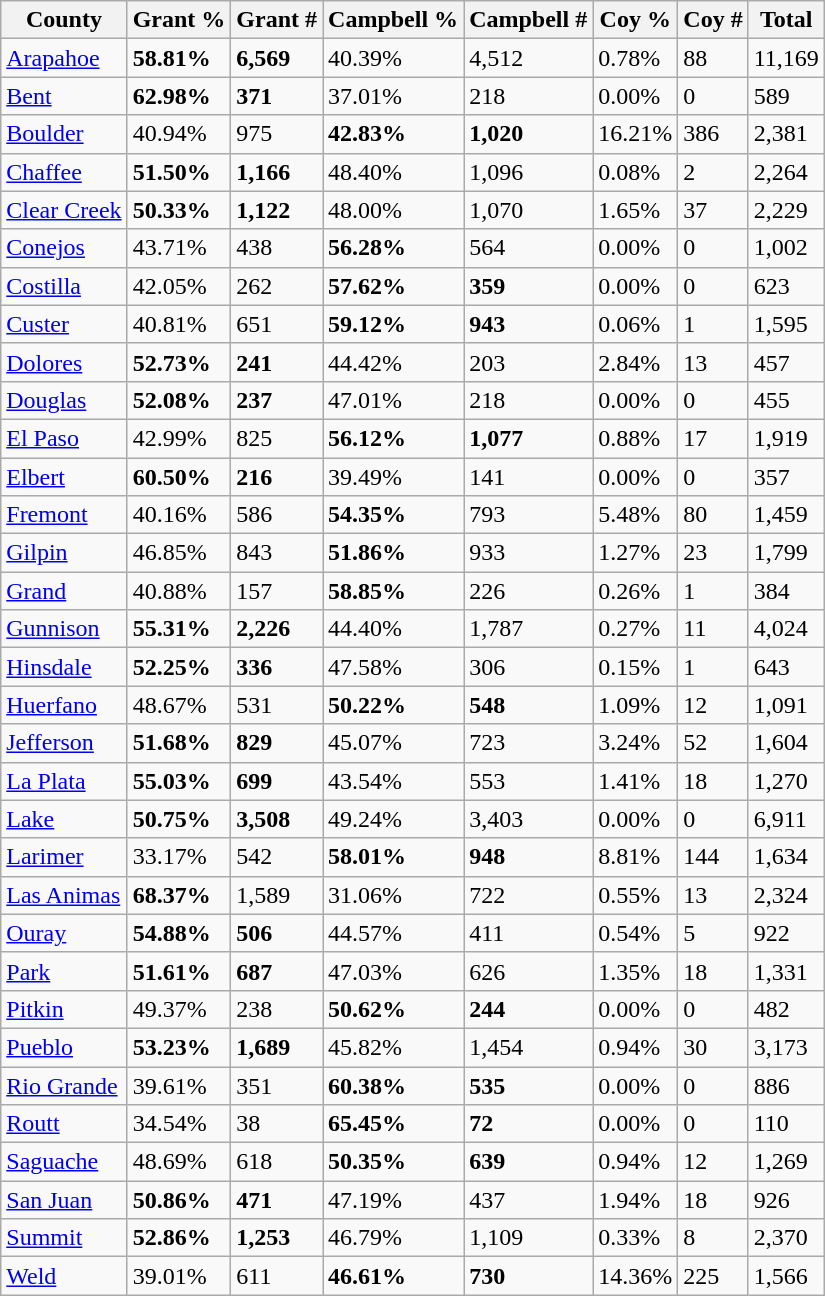<table class="wikitable sortable">
<tr>
<th>County</th>
<th>Grant %</th>
<th>Grant #</th>
<th>Campbell %</th>
<th>Campbell #</th>
<th>Coy %</th>
<th>Coy #</th>
<th>Total</th>
</tr>
<tr>
<td><a href='#'>Arapahoe</a></td>
<td><strong>58.81%</strong></td>
<td><strong>6,569</strong></td>
<td>40.39%</td>
<td>4,512</td>
<td>0.78%</td>
<td>88</td>
<td>11,169</td>
</tr>
<tr>
<td><a href='#'>Bent</a></td>
<td><strong>62.98%</strong></td>
<td><strong>371</strong></td>
<td>37.01%</td>
<td>218</td>
<td>0.00%</td>
<td>0</td>
<td>589</td>
</tr>
<tr>
<td><a href='#'>Boulder</a></td>
<td>40.94%</td>
<td>975</td>
<td><strong>42.83%</strong></td>
<td><strong>1,020</strong></td>
<td>16.21%</td>
<td>386</td>
<td>2,381</td>
</tr>
<tr>
<td><a href='#'>Chaffee</a></td>
<td><strong>51.50%</strong></td>
<td><strong>1,166</strong></td>
<td>48.40%</td>
<td>1,096</td>
<td>0.08%</td>
<td>2</td>
<td>2,264</td>
</tr>
<tr>
<td><a href='#'>Clear Creek</a></td>
<td><strong>50.33%</strong></td>
<td><strong>1,122</strong></td>
<td>48.00%</td>
<td>1,070</td>
<td>1.65%</td>
<td>37</td>
<td>2,229</td>
</tr>
<tr>
<td><a href='#'>Conejos</a></td>
<td>43.71%</td>
<td>438</td>
<td><strong>56.28%</strong></td>
<td>564</td>
<td>0.00%</td>
<td>0</td>
<td>1,002</td>
</tr>
<tr>
<td><a href='#'>Costilla</a></td>
<td>42.05%</td>
<td>262</td>
<td><strong>57.62%</strong></td>
<td><strong>359</strong></td>
<td>0.00%</td>
<td>0</td>
<td>623</td>
</tr>
<tr>
<td><a href='#'>Custer</a></td>
<td>40.81%</td>
<td>651</td>
<td><strong>59.12%</strong></td>
<td><strong>943</strong></td>
<td>0.06%</td>
<td>1</td>
<td>1,595</td>
</tr>
<tr>
<td><a href='#'>Dolores</a></td>
<td><strong>52.73%</strong></td>
<td><strong>241</strong></td>
<td>44.42%</td>
<td>203</td>
<td>2.84%</td>
<td>13</td>
<td>457</td>
</tr>
<tr>
<td><a href='#'>Douglas</a></td>
<td><strong>52.08%</strong></td>
<td><strong>237</strong></td>
<td>47.01%</td>
<td>218</td>
<td>0.00%</td>
<td>0</td>
<td>455</td>
</tr>
<tr>
<td><a href='#'>El Paso</a></td>
<td>42.99%</td>
<td>825</td>
<td><strong>56.12%</strong></td>
<td><strong>1,077</strong></td>
<td>0.88%</td>
<td>17</td>
<td>1,919</td>
</tr>
<tr>
<td><a href='#'>Elbert</a></td>
<td><strong>60.50%</strong></td>
<td><strong>216</strong></td>
<td>39.49%</td>
<td>141</td>
<td>0.00%</td>
<td>0</td>
<td>357</td>
</tr>
<tr>
<td><a href='#'>Fremont</a></td>
<td>40.16%</td>
<td>586</td>
<td><strong>54.35%</strong></td>
<td>793</td>
<td>5.48%</td>
<td>80</td>
<td>1,459</td>
</tr>
<tr>
<td><a href='#'>Gilpin</a></td>
<td>46.85%</td>
<td>843</td>
<td><strong>51.86%</strong></td>
<td>933</td>
<td>1.27%</td>
<td>23</td>
<td>1,799</td>
</tr>
<tr>
<td><a href='#'>Grand</a></td>
<td>40.88%</td>
<td>157</td>
<td><strong>58.85%</strong></td>
<td>226</td>
<td>0.26%</td>
<td>1</td>
<td>384</td>
</tr>
<tr>
<td><a href='#'>Gunnison</a></td>
<td><strong>55.31%</strong></td>
<td><strong>2,226</strong></td>
<td>44.40%</td>
<td>1,787</td>
<td>0.27%</td>
<td>11</td>
<td>4,024</td>
</tr>
<tr>
<td><a href='#'>Hinsdale</a></td>
<td><strong>52.25%</strong></td>
<td><strong>336</strong></td>
<td>47.58%</td>
<td>306</td>
<td>0.15%</td>
<td>1</td>
<td>643</td>
</tr>
<tr>
<td><a href='#'>Huerfano</a></td>
<td>48.67%</td>
<td>531</td>
<td><strong>50.22%</strong></td>
<td><strong>548</strong></td>
<td>1.09%</td>
<td>12</td>
<td>1,091</td>
</tr>
<tr>
<td><a href='#'>Jefferson</a></td>
<td><strong>51.68%</strong></td>
<td><strong>829</strong></td>
<td>45.07%</td>
<td>723</td>
<td>3.24%</td>
<td>52</td>
<td>1,604</td>
</tr>
<tr>
<td><a href='#'>La Plata</a></td>
<td><strong>55.03%</strong></td>
<td><strong>699</strong></td>
<td>43.54%</td>
<td>553</td>
<td>1.41%</td>
<td>18</td>
<td>1,270</td>
</tr>
<tr>
<td><a href='#'>Lake</a></td>
<td><strong>50.75%</strong></td>
<td><strong>3,508</strong></td>
<td>49.24%</td>
<td>3,403</td>
<td>0.00%</td>
<td>0</td>
<td>6,911</td>
</tr>
<tr>
<td><a href='#'>Larimer</a></td>
<td>33.17%</td>
<td>542</td>
<td><strong>58.01%</strong></td>
<td><strong>948</strong></td>
<td>8.81%</td>
<td>144</td>
<td>1,634</td>
</tr>
<tr>
<td><a href='#'>Las Animas</a></td>
<td><strong>68.37%</strong></td>
<td>1,589</td>
<td>31.06%</td>
<td>722</td>
<td>0.55%</td>
<td>13</td>
<td>2,324</td>
</tr>
<tr>
<td><a href='#'>Ouray</a></td>
<td><strong>54.88%</strong></td>
<td><strong>506</strong></td>
<td>44.57%</td>
<td>411</td>
<td>0.54%</td>
<td>5</td>
<td>922</td>
</tr>
<tr>
<td><a href='#'>Park</a></td>
<td><strong>51.61%</strong></td>
<td><strong>687</strong></td>
<td>47.03%</td>
<td>626</td>
<td>1.35%</td>
<td>18</td>
<td>1,331</td>
</tr>
<tr>
<td><a href='#'>Pitkin</a></td>
<td>49.37%</td>
<td>238</td>
<td><strong>50.62%</strong></td>
<td><strong>244</strong></td>
<td>0.00%</td>
<td>0</td>
<td>482</td>
</tr>
<tr>
<td><a href='#'>Pueblo</a></td>
<td><strong>53.23%</strong></td>
<td><strong>1,689</strong></td>
<td>45.82%</td>
<td>1,454</td>
<td>0.94%</td>
<td>30</td>
<td>3,173</td>
</tr>
<tr>
<td><a href='#'>Rio Grande</a></td>
<td>39.61%</td>
<td>351</td>
<td><strong>60.38%</strong></td>
<td><strong>535</strong></td>
<td>0.00%</td>
<td>0</td>
<td>886</td>
</tr>
<tr>
<td><a href='#'>Routt</a></td>
<td>34.54%</td>
<td>38</td>
<td><strong>65.45%</strong></td>
<td><strong>72</strong></td>
<td>0.00%</td>
<td>0</td>
<td>110</td>
</tr>
<tr>
<td><a href='#'>Saguache</a></td>
<td>48.69%</td>
<td>618</td>
<td><strong>50.35%</strong></td>
<td><strong>639</strong></td>
<td>0.94%</td>
<td>12</td>
<td>1,269</td>
</tr>
<tr>
<td><a href='#'>San Juan</a></td>
<td><strong>50.86%</strong></td>
<td><strong>471</strong></td>
<td>47.19%</td>
<td>437</td>
<td>1.94%</td>
<td>18</td>
<td>926</td>
</tr>
<tr>
<td><a href='#'>Summit</a></td>
<td><strong>52.86%</strong></td>
<td><strong>1,253</strong></td>
<td>46.79%</td>
<td>1,109</td>
<td>0.33%</td>
<td>8</td>
<td>2,370</td>
</tr>
<tr>
<td><a href='#'>Weld</a></td>
<td>39.01%</td>
<td>611</td>
<td><strong>46.61%</strong></td>
<td><strong>730</strong></td>
<td>14.36%</td>
<td>225</td>
<td>1,566</td>
</tr>
</table>
